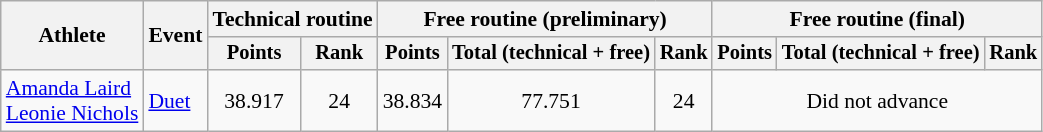<table class="wikitable" style="font-size:90%">
<tr>
<th rowspan="2">Athlete</th>
<th rowspan="2">Event</th>
<th colspan=2>Technical routine</th>
<th colspan=3>Free routine (preliminary)</th>
<th colspan=3>Free routine (final)</th>
</tr>
<tr style="font-size:95%">
<th>Points</th>
<th>Rank</th>
<th>Points</th>
<th>Total (technical + free)</th>
<th>Rank</th>
<th>Points</th>
<th>Total (technical + free)</th>
<th>Rank</th>
</tr>
<tr align=center>
<td align=left><a href='#'>Amanda Laird</a><br><a href='#'>Leonie Nichols</a></td>
<td align=left><a href='#'>Duet</a></td>
<td>38.917</td>
<td>24</td>
<td>38.834</td>
<td>77.751</td>
<td>24</td>
<td colspan=3>Did not advance</td>
</tr>
</table>
